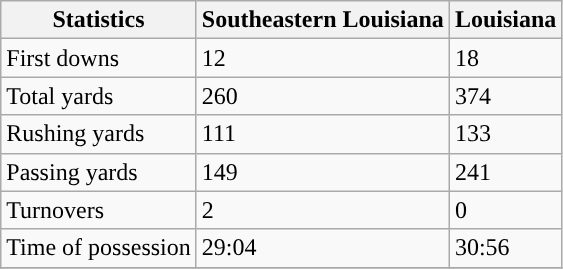<table class="wikitable">
<tr>
<th>Statistics</th>
<th>Southeastern Louisiana</th>
<th>Louisiana</th>
</tr>
<tr>
<td>First downs</td>
<td>12</td>
<td>18</td>
</tr>
<tr>
<td>Total yards</td>
<td>260</td>
<td>374</td>
</tr>
<tr>
<td>Rushing yards</td>
<td>111</td>
<td>133</td>
</tr>
<tr>
<td>Passing yards</td>
<td>149</td>
<td>241</td>
</tr>
<tr>
<td>Turnovers</td>
<td>2</td>
<td>0</td>
</tr>
<tr>
<td>Time of possession</td>
<td>29:04</td>
<td>30:56</td>
</tr>
<tr>
</tr>
</table>
